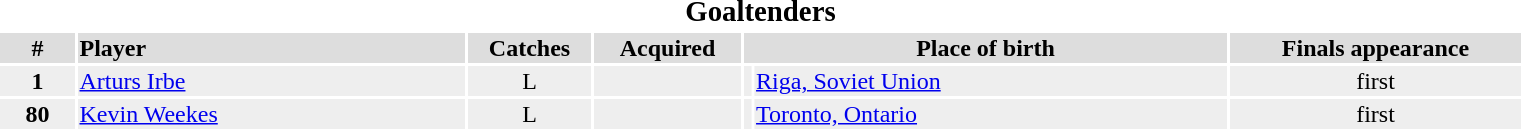<table style="text-align:center;">
<tr>
<th colspan="9"><big>Goaltenders</big></th>
</tr>
<tr style="background:#dddddd;">
<th style="width:3em">#</th>
<th style="width:16em; text-align:left">Player</th>
<th style="width:5em">Catches</th>
<th style="width:6em">Acquired</th>
<th style="width:20em" colspan="2">Place of birth</th>
<th style="width:12em">Finals appearance</th>
</tr>
<tr style="background:#eeeeee;">
<td><strong>1</strong></td>
<td align="left"><a href='#'>Arturs Irbe</a></td>
<td>L</td>
<td></td>
<td></td>
<td align="left"><a href='#'>Riga, Soviet Union</a></td>
<td>first</td>
</tr>
<tr style="background:#eeeeee;">
<td><strong>80</strong></td>
<td align="left"><a href='#'>Kevin Weekes</a></td>
<td>L</td>
<td></td>
<td></td>
<td align="left"><a href='#'>Toronto, Ontario</a></td>
<td>first </td>
</tr>
</table>
